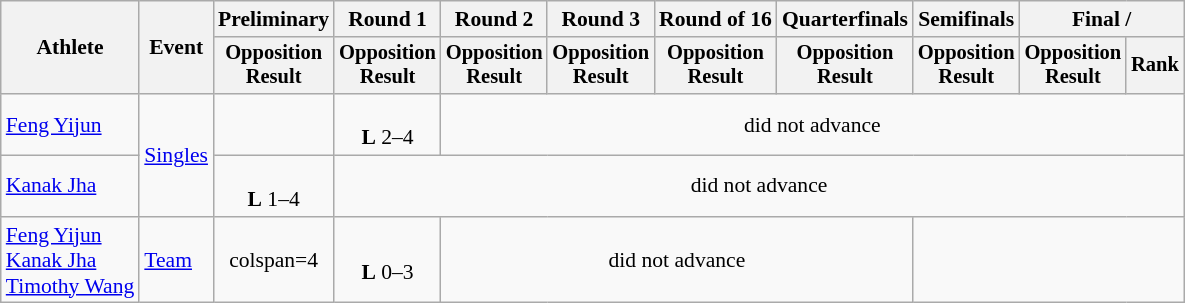<table class=wikitable style=font-size:90%;text-align:center>
<tr>
<th rowspan=2>Athlete</th>
<th rowspan=2>Event</th>
<th>Preliminary</th>
<th>Round 1</th>
<th>Round 2</th>
<th>Round 3</th>
<th>Round of 16</th>
<th>Quarterfinals</th>
<th>Semifinals</th>
<th colspan=2>Final / </th>
</tr>
<tr style=font-size:95%>
<th>Opposition<br>Result</th>
<th>Opposition<br>Result</th>
<th>Opposition<br>Result</th>
<th>Opposition<br>Result</th>
<th>Opposition<br>Result</th>
<th>Opposition<br>Result</th>
<th>Opposition<br>Result</th>
<th>Opposition<br>Result</th>
<th>Rank</th>
</tr>
<tr>
<td align=left><a href='#'>Feng Yijun</a></td>
<td align=left rowspan=2><a href='#'>Singles</a></td>
<td></td>
<td><br><strong>L</strong> 2–4</td>
<td colspan=7>did not advance</td>
</tr>
<tr>
<td align=left><a href='#'>Kanak Jha</a></td>
<td><br><strong>L</strong> 1–4</td>
<td colspan=8>did not advance</td>
</tr>
<tr>
<td align=left><a href='#'>Feng Yijun</a><br><a href='#'>Kanak Jha</a><br><a href='#'>Timothy Wang</a></td>
<td align=left><a href='#'>Team</a></td>
<td>colspan=4 </td>
<td><br><strong>L</strong> 0–3</td>
<td colspan=4>did not advance</td>
</tr>
</table>
